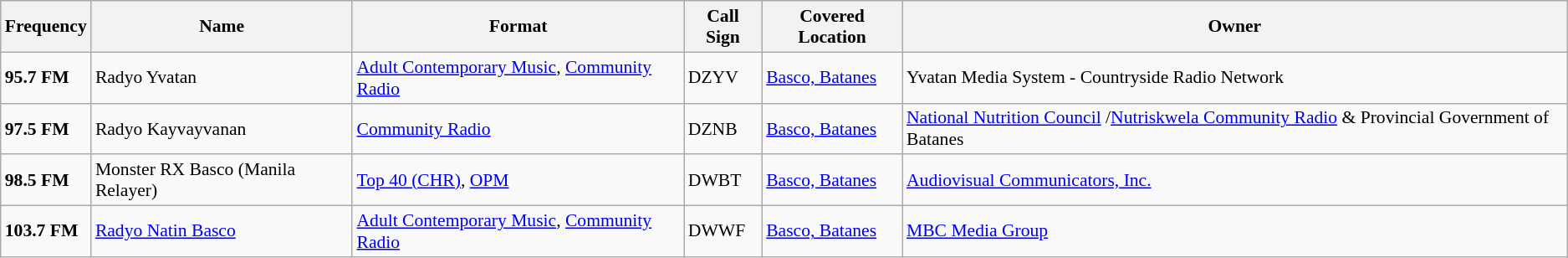<table class="wikitable" style="font-size: 90%;">
<tr>
<th>Frequency</th>
<th>Name</th>
<th>Format</th>
<th>Call Sign</th>
<th>Covered Location</th>
<th>Owner</th>
</tr>
<tr>
<td><strong>95.7 FM</strong></td>
<td DZYV>Radyo Yvatan</td>
<td><a href='#'>Adult Contemporary Music</a>, <a href='#'>Community Radio</a></td>
<td>DZYV</td>
<td><a href='#'>Basco, Batanes</a></td>
<td>Yvatan Media System - Countryside Radio Network</td>
</tr>
<tr>
<td><strong>97.5 FM</strong></td>
<td>Radyo Kayvayvanan</td>
<td><a href='#'>Community Radio</a></td>
<td>DZNB</td>
<td><a href='#'>Basco, Batanes</a></td>
<td><a href='#'>National Nutrition Council</a> /<a href='#'>Nutriskwela Community Radio</a> & Provincial Government of Batanes</td>
</tr>
<tr>
<td><strong>98.5 FM</strong></td>
<td>Monster RX Basco (Manila Relayer)</td>
<td><a href='#'>Top 40 (CHR)</a>, <a href='#'>OPM</a></td>
<td>DWBT</td>
<td><a href='#'>Basco, Batanes</a></td>
<td><a href='#'>Audiovisual Communicators, Inc.</a></td>
</tr>
<tr>
<td><strong>103.7 FM</strong></td>
<td><a href='#'>Radyo Natin Basco</a></td>
<td><a href='#'>Adult Contemporary Music</a>, <a href='#'>Community Radio</a></td>
<td>DWWF</td>
<td><a href='#'>Basco, Batanes</a></td>
<td><a href='#'>MBC Media Group</a></td>
</tr>
</table>
